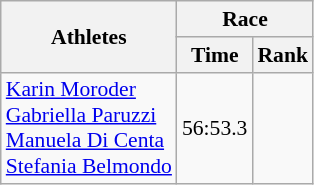<table class="wikitable" border="1" style="font-size:90%">
<tr>
<th rowspan=2>Athletes</th>
<th colspan=2>Race</th>
</tr>
<tr>
<th>Time</th>
<th>Rank</th>
</tr>
<tr>
<td><a href='#'>Karin Moroder</a><br><a href='#'>Gabriella Paruzzi</a><br><a href='#'>Manuela Di Centa</a><br><a href='#'>Stefania Belmondo</a></td>
<td align=center>56:53.3</td>
<td align=center></td>
</tr>
</table>
